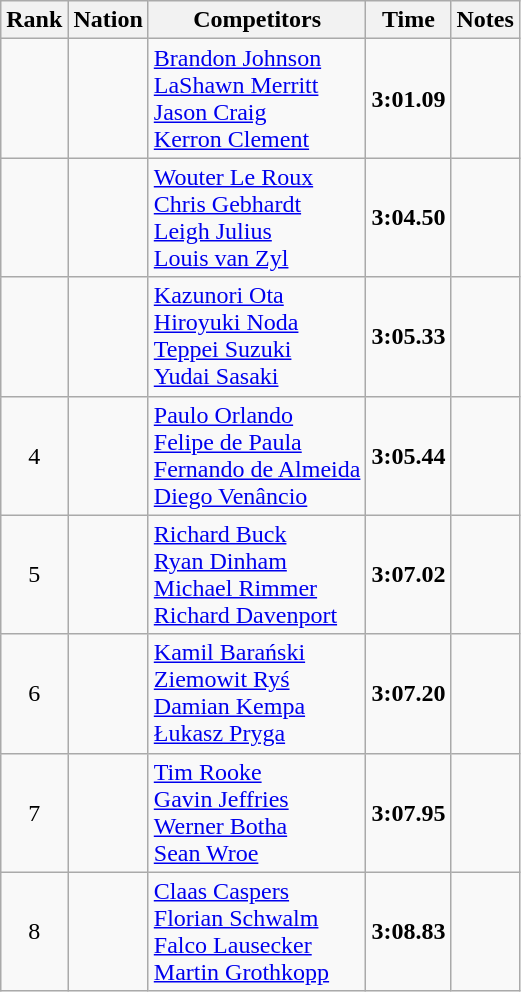<table class="wikitable sortable" style="text-align:center">
<tr>
<th>Rank</th>
<th>Nation</th>
<th>Competitors</th>
<th>Time</th>
<th>Notes</th>
</tr>
<tr>
<td></td>
<td align=left></td>
<td align=left><a href='#'>Brandon Johnson</a><br><a href='#'>LaShawn Merritt</a><br><a href='#'>Jason Craig</a><br><a href='#'>Kerron Clement</a></td>
<td><strong>3:01.09</strong></td>
<td></td>
</tr>
<tr>
<td></td>
<td align=left></td>
<td align=left><a href='#'>Wouter Le Roux</a><br><a href='#'>Chris Gebhardt</a><br><a href='#'>Leigh Julius</a><br><a href='#'>Louis van Zyl</a></td>
<td><strong>3:04.50</strong></td>
<td></td>
</tr>
<tr>
<td></td>
<td align=left></td>
<td align=left><a href='#'>Kazunori Ota</a><br><a href='#'>Hiroyuki Noda</a><br><a href='#'>Teppei Suzuki</a><br><a href='#'>Yudai Sasaki</a></td>
<td><strong>3:05.33</strong></td>
<td></td>
</tr>
<tr>
<td>4</td>
<td align=left></td>
<td align=left><a href='#'>Paulo Orlando</a><br><a href='#'>Felipe de Paula</a><br><a href='#'>Fernando de Almeida</a><br><a href='#'>Diego Venâncio</a></td>
<td><strong>3:05.44</strong></td>
<td></td>
</tr>
<tr>
<td>5</td>
<td align=left></td>
<td align=left><a href='#'>Richard Buck</a><br><a href='#'>Ryan Dinham</a><br><a href='#'>Michael Rimmer</a><br><a href='#'>Richard Davenport</a></td>
<td><strong>3:07.02</strong></td>
<td></td>
</tr>
<tr>
<td>6</td>
<td align=left></td>
<td align=left><a href='#'>Kamil Barański</a><br><a href='#'>Ziemowit Ryś</a><br><a href='#'>Damian Kempa</a><br><a href='#'>Łukasz Pryga</a></td>
<td><strong>3:07.20</strong></td>
<td></td>
</tr>
<tr>
<td>7</td>
<td align=left></td>
<td align=left><a href='#'>Tim Rooke</a><br><a href='#'>Gavin Jeffries</a><br><a href='#'>Werner Botha</a><br><a href='#'>Sean Wroe</a></td>
<td><strong>3:07.95</strong></td>
<td></td>
</tr>
<tr>
<td>8</td>
<td align=left></td>
<td align=left><a href='#'>Claas Caspers</a><br><a href='#'>Florian Schwalm</a><br><a href='#'>Falco Lausecker</a><br><a href='#'>Martin Grothkopp</a></td>
<td><strong>3:08.83</strong></td>
<td></td>
</tr>
</table>
